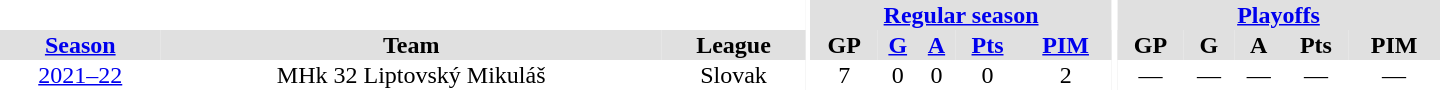<table border="0" cellpadding="1" cellspacing="0" style="text-align:center; width:60em">
<tr bgcolor="#e0e0e0">
<th colspan="3" bgcolor="#ffffff"></th>
<th rowspan="99" bgcolor="#ffffff"></th>
<th colspan="5"><a href='#'>Regular season</a></th>
<th rowspan="99" bgcolor="#ffffff"></th>
<th colspan="5"><a href='#'>Playoffs</a></th>
</tr>
<tr bgcolor="#e0e0e0">
<th><a href='#'>Season</a></th>
<th>Team</th>
<th>League</th>
<th>GP</th>
<th><a href='#'>G</a></th>
<th><a href='#'>A</a></th>
<th><a href='#'>Pts</a></th>
<th><a href='#'>PIM</a></th>
<th>GP</th>
<th>G</th>
<th>A</th>
<th>Pts</th>
<th>PIM</th>
</tr>
<tr>
<td><a href='#'>2021–22</a></td>
<td>MHk 32 Liptovský Mikuláš</td>
<td>Slovak</td>
<td>7</td>
<td>0</td>
<td>0</td>
<td>0</td>
<td>2</td>
<td>—</td>
<td>—</td>
<td>—</td>
<td>—</td>
<td>—</td>
</tr>
</table>
